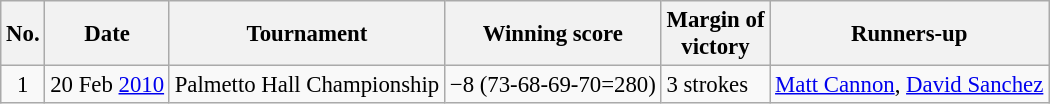<table class="wikitable" style="font-size:95%;">
<tr>
<th>No.</th>
<th>Date</th>
<th>Tournament</th>
<th>Winning score</th>
<th>Margin of<br>victory</th>
<th>Runners-up</th>
</tr>
<tr>
<td align=center>1</td>
<td align=right>20 Feb <a href='#'>2010</a></td>
<td>Palmetto Hall Championship</td>
<td>−8 (73-68-69-70=280)</td>
<td>3 strokes</td>
<td> <a href='#'>Matt Cannon</a>,  <a href='#'>David Sanchez</a></td>
</tr>
</table>
